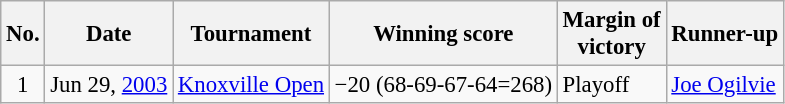<table class="wikitable" style="font-size:95%;">
<tr>
<th>No.</th>
<th>Date</th>
<th>Tournament</th>
<th>Winning score</th>
<th>Margin of<br>victory</th>
<th>Runner-up</th>
</tr>
<tr>
<td align=center>1</td>
<td align=right>Jun 29, <a href='#'>2003</a></td>
<td><a href='#'>Knoxville Open</a></td>
<td>−20 (68-69-67-64=268)</td>
<td>Playoff</td>
<td> <a href='#'>Joe Ogilvie</a></td>
</tr>
</table>
